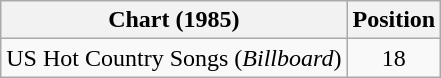<table class="wikitable">
<tr>
<th>Chart (1985)</th>
<th>Position</th>
</tr>
<tr>
<td>US Hot Country Songs (<em>Billboard</em>)</td>
<td align="center">18</td>
</tr>
</table>
